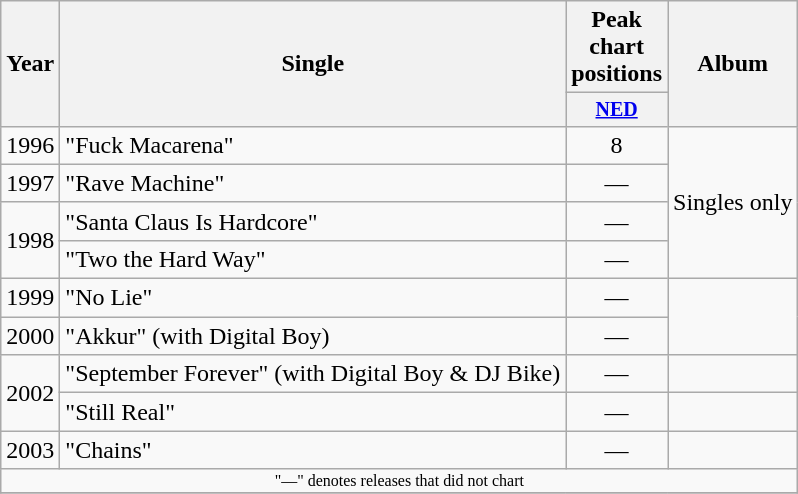<table class="wikitable" style="text-align:center;">
<tr>
<th rowspan="2">Year</th>
<th rowspan="2">Single</th>
<th colspan="1">Peak chart positions</th>
<th rowspan="2">Album</th>
</tr>
<tr style="font-size:smaller;">
<th width="35"><a href='#'>NED</a><br></th>
</tr>
<tr>
<td>1996</td>
<td align="left">"Fuck Macarena"</td>
<td>8</td>
<td align="left" rowspan="4">Singles only</td>
</tr>
<tr>
<td>1997</td>
<td align="left">"Rave Machine"</td>
<td>—</td>
</tr>
<tr>
<td rowspan=2>1998</td>
<td align="left">"Santa Claus Is Hardcore"</td>
<td>—</td>
</tr>
<tr>
<td align="left">"Two the Hard Way"</td>
<td>—</td>
</tr>
<tr>
<td>1999</td>
<td align="left">"No Lie"</td>
<td>—</td>
</tr>
<tr>
<td>2000</td>
<td align="left">"Akkur" (with Digital Boy)</td>
<td>—</td>
</tr>
<tr>
<td rowspan="2">2002</td>
<td align="left">"September Forever" (with Digital Boy & DJ Bike)</td>
<td>—</td>
<td></td>
</tr>
<tr>
<td align="left">"Still Real"</td>
<td>—</td>
</tr>
<tr>
<td>2003</td>
<td align="left">"Chains"</td>
<td>—</td>
<td></td>
</tr>
<tr>
<td colspan="13" style="font-size:8pt">"—" denotes releases that did not chart</td>
</tr>
<tr>
</tr>
</table>
